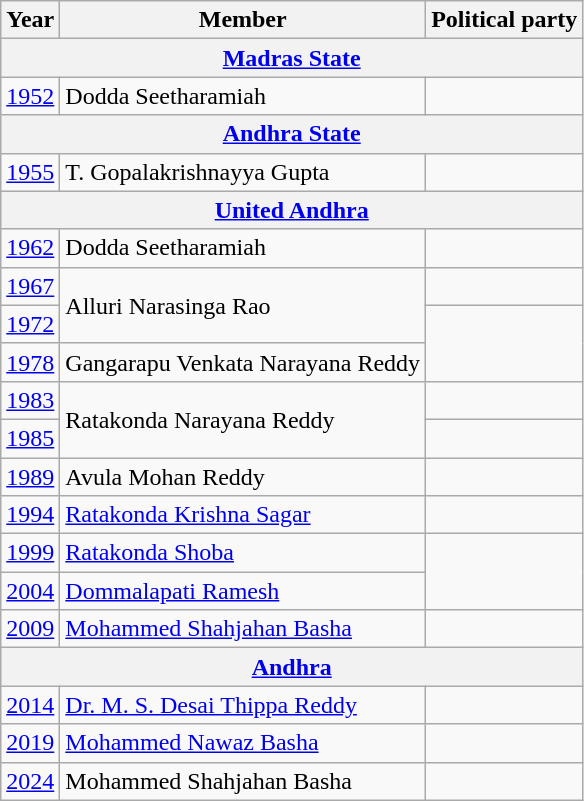<table class="wikitable sortable">
<tr>
<th>Year</th>
<th>Member</th>
<th colspan="2">Political party</th>
</tr>
<tr>
<th colspan=4><a href='#'>Madras State</a></th>
</tr>
<tr>
<td><a href='#'>1952</a></td>
<td>Dodda Seetharamiah</td>
<td></td>
</tr>
<tr>
<th colspan=4><a href='#'>Andhra State</a></th>
</tr>
<tr>
<td><a href='#'>1955</a></td>
<td>T. Gopalakrishnayya Gupta</td>
<td></td>
</tr>
<tr>
<th colspan=4><a href='#'>United Andhra</a></th>
</tr>
<tr>
<td><a href='#'>1962</a></td>
<td>Dodda Seetharamiah</td>
<td></td>
</tr>
<tr>
<td><a href='#'>1967</a></td>
<td rowspan=2>Alluri Narasinga Rao</td>
<td></td>
</tr>
<tr>
<td><a href='#'>1972</a></td>
</tr>
<tr>
<td><a href='#'>1978</a></td>
<td>Gangarapu Venkata Narayana Reddy</td>
</tr>
<tr>
<td><a href='#'>1983</a></td>
<td rowspan=2>Ratakonda Narayana Reddy</td>
<td></td>
</tr>
<tr>
<td><a href='#'>1985</a></td>
</tr>
<tr>
<td><a href='#'>1989</a></td>
<td>Avula Mohan Reddy</td>
<td></td>
</tr>
<tr>
<td><a href='#'>1994</a></td>
<td><a href='#'>Ratakonda Krishna Sagar</a></td>
<td></td>
</tr>
<tr>
<td><a href='#'>1999</a></td>
<td><a href='#'>Ratakonda Shoba</a></td>
</tr>
<tr>
<td><a href='#'>2004</a></td>
<td><a href='#'>Dommalapati Ramesh</a></td>
</tr>
<tr>
<td><a href='#'>2009</a></td>
<td><a href='#'>Mohammed Shahjahan Basha</a></td>
<td></td>
</tr>
<tr>
<th colspan=4><a href='#'>Andhra</a></th>
</tr>
<tr>
<td><a href='#'>2014</a></td>
<td><a href='#'>Dr. M. S. Desai Thippa Reddy</a></td>
<td></td>
</tr>
<tr>
<td><a href='#'>2019</a></td>
<td><a href='#'>Mohammed Nawaz Basha</a></td>
</tr>
<tr>
<td><a href='#'>2024</a></td>
<td>Mohammed Shahjahan Basha</td>
<td></td>
</tr>
</table>
